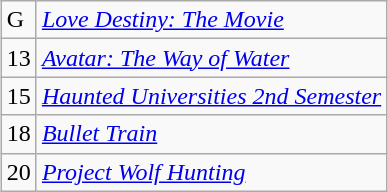<table class="wikitable sortable" style="margin:auto; margin:auto;">
<tr>
<td>G</td>
<td><em><a href='#'>Love Destiny: The Movie</a></em></td>
</tr>
<tr>
<td>13</td>
<td><em><a href='#'>Avatar: The Way of Water</a></em></td>
</tr>
<tr>
<td>15</td>
<td><em><a href='#'>Haunted Universities 2nd Semester</a></em></td>
</tr>
<tr>
<td>18</td>
<td><em><a href='#'>Bullet Train</a></em></td>
</tr>
<tr>
<td>20</td>
<td><em><a href='#'>Project Wolf Hunting</a></em></td>
</tr>
</table>
